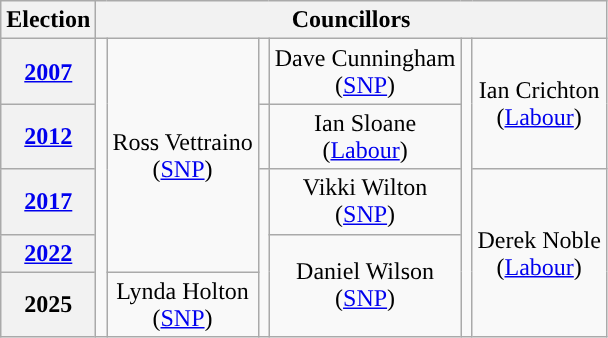<table class="wikitable" style="text-align:center">
<tr>
<th>Election</th>
<th colspan=7>Councillors</th>
</tr>
<tr>
<th><a href='#'>2007</a></th>
<td rowspan=5; style="background-color: "></td>
<td rowspan=4>Ross Vettraino<br>(<a href='#'>SNP</a>)</td>
<td rowspan=1; style="background-color: "></td>
<td rowspan=1>Dave Cunningham<br>(<a href='#'>SNP</a>)</td>
<td rowspan=5; style="background-color: "></td>
<td rowspan=2>Ian Crichton<br>(<a href='#'>Labour</a>)</td>
</tr>
<tr>
<th><a href='#'>2012</a></th>
<td rowspan=1; style="background-color: "></td>
<td rowspan=1>Ian Sloane<br>(<a href='#'>Labour</a>)</td>
</tr>
<tr>
<th><a href='#'>2017</a></th>
<td rowspan=3; style="background-color: "></td>
<td rowspan=1>Vikki Wilton<br>(<a href='#'>SNP</a>)</td>
<td rowspan=3>Derek Noble<br>(<a href='#'>Labour</a>)</td>
</tr>
<tr>
<th><a href='#'>2022</a></th>
<td rowspan=2>Daniel Wilson<br>(<a href='#'>SNP</a>)</td>
</tr>
<tr>
<th>2025</th>
<td rowspan=1>Lynda Holton<br>(<a href='#'>SNP</a>)</td>
</tr>
</table>
